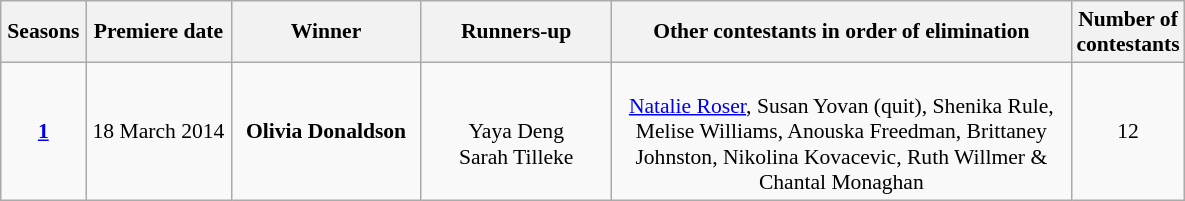<table class="wikitable" style="font-size:90%; text-align: center;">
<tr>
<th width="50">Seasons</th>
<th width="90">Premiere date</th>
<th width="120">Winner</th>
<th width="120">Runners-up</th>
<th width="300">Other contestants in order of elimination</th>
<th width="30">Number of contestants</th>
</tr>
<tr>
<td><strong><a href='#'>1</a></strong></td>
<td>18 March 2014</td>
<td><strong>Olivia Donaldson</strong></td>
<td><br>Yaya Deng <br>
Sarah Tilleke</td>
<td><br><a href='#'>Natalie Roser</a>, 
Susan Yovan (quit), 
Shenika Rule, 
Melise Williams, 
Anouska Freedman, 
Brittaney Johnston, 
Nikolina Kovacevic, 
Ruth Willmer &
Chantal Monaghan</td>
<td>12</td>
</tr>
</table>
